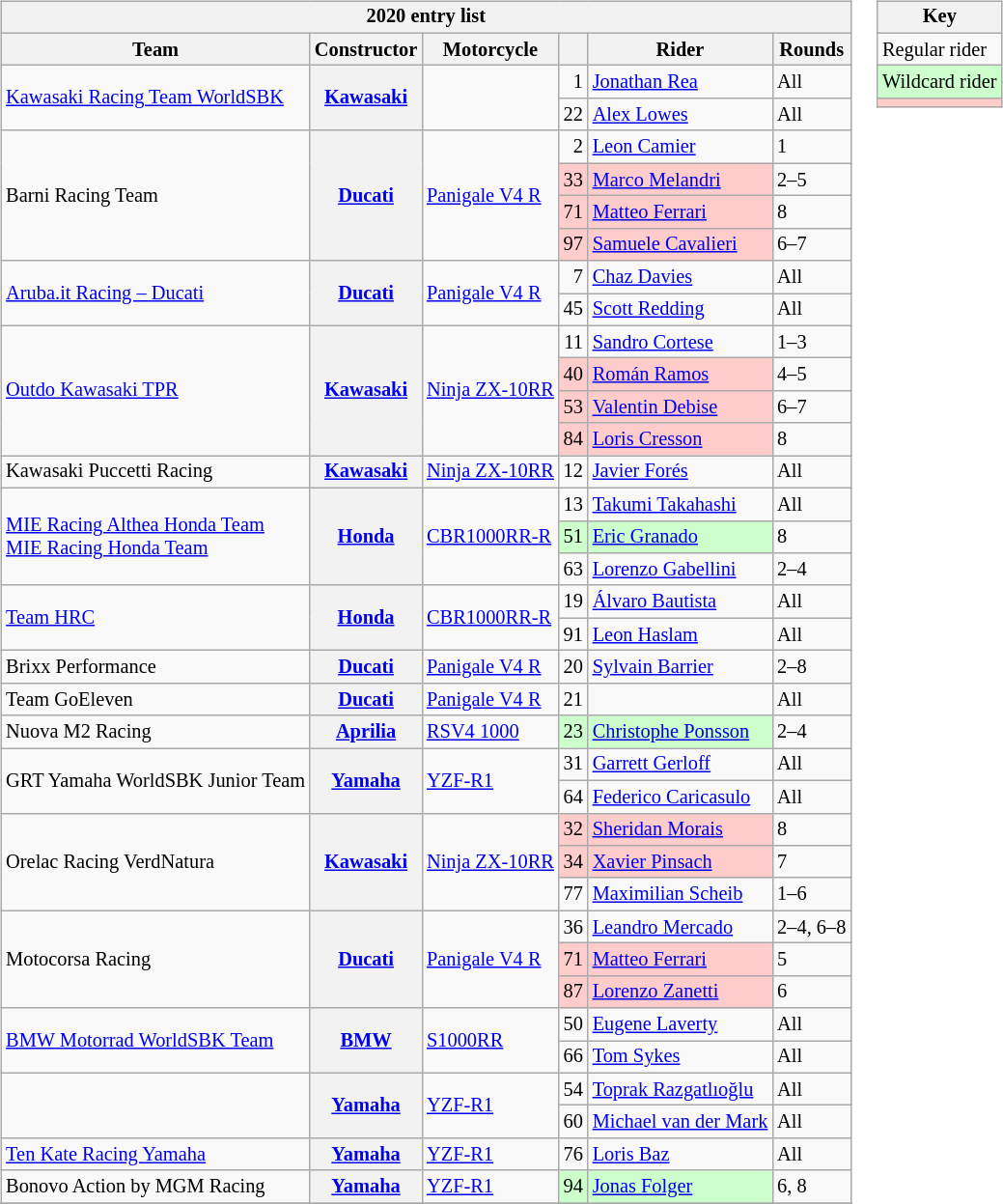<table>
<tr>
<td><br><table class="wikitable sortable" style="font-size: 85%">
<tr>
<th colspan=6>2020 entry list</th>
</tr>
<tr>
<th>Team</th>
<th>Constructor</th>
<th>Motorcycle</th>
<th></th>
<th>Rider</th>
<th class=unsortable>Rounds</th>
</tr>
<tr>
<td rowspan=2><a href='#'>Kawasaki Racing Team WorldSBK</a></td>
<th rowspan=2><a href='#'>Kawasaki</a></th>
<td rowspan=2></td>
<td align=right>1</td>
<td data-sort-value=REA> <a href='#'>Jonathan Rea</a></td>
<td>All</td>
</tr>
<tr>
<td align=right>22</td>
<td data-sort-value=LOW> <a href='#'>Alex Lowes</a></td>
<td>All</td>
</tr>
<tr>
<td rowspan=4>Barni Racing Team</td>
<th rowspan=4><a href='#'>Ducati</a></th>
<td rowspan=4><a href='#'>Panigale V4 R</a></td>
<td align=right>2</td>
<td data-sort-value=CAM> <a href='#'>Leon Camier</a></td>
<td>1</td>
</tr>
<tr>
<td style="background:#ffcccc;" align=right>33</td>
<td style="background:#ffcccc;" data-sort-value=MEL> <a href='#'>Marco Melandri</a></td>
<td>2–5</td>
</tr>
<tr>
<td style="background:#ffcccc;" align=right>71</td>
<td style="background:#ffcccc;" data-sort-value=FER> <a href='#'>Matteo Ferrari</a></td>
<td>8</td>
</tr>
<tr>
<td style="background:#ffcccc;" align=right>97</td>
<td style="background:#ffcccc;" data-sort-value=CAV> <a href='#'>Samuele Cavalieri</a></td>
<td>6–7</td>
</tr>
<tr>
<td rowspan=2><a href='#'>Aruba.it Racing – Ducati</a></td>
<th rowspan=2><a href='#'>Ducati</a></th>
<td rowspan=2><a href='#'>Panigale V4 R</a></td>
<td align=right>7</td>
<td data-sort-value=DAV> <a href='#'>Chaz Davies</a></td>
<td>All</td>
</tr>
<tr>
<td align=right>45</td>
<td data-sort-value=RED> <a href='#'>Scott Redding</a></td>
<td>All</td>
</tr>
<tr>
<td rowspan=4><a href='#'>Outdo Kawasaki TPR</a></td>
<th rowspan=4><a href='#'>Kawasaki</a></th>
<td rowspan=4><a href='#'>Ninja ZX-10RR</a></td>
<td align=right>11</td>
<td data-sort-value=COR> <a href='#'>Sandro Cortese</a></td>
<td>1–3</td>
</tr>
<tr>
<td style="background:#ffcccc;" align=right>40</td>
<td style="background:#ffcccc;" data-sort-value=RAM> <a href='#'>Román Ramos</a></td>
<td>4–5</td>
</tr>
<tr>
<td style="background:#ffcccc;" align=right>53</td>
<td style="background:#ffcccc;" data-sort-value=DEB> <a href='#'>Valentin Debise</a></td>
<td>6–7</td>
</tr>
<tr>
<td style="background:#ffcccc;" align=right>84</td>
<td style="background:#ffcccc;" data-sort-value=CRE> <a href='#'>Loris Cresson</a></td>
<td>8</td>
</tr>
<tr>
<td>Kawasaki Puccetti Racing</td>
<th><a href='#'>Kawasaki</a></th>
<td><a href='#'>Ninja ZX-10RR</a></td>
<td align=right>12</td>
<td data-sort-value=FOR> <a href='#'>Javier Forés</a></td>
<td>All</td>
</tr>
<tr>
<td rowspan=3><a href='#'>MIE Racing Althea Honda Team</a><br><a href='#'>MIE Racing Honda Team</a></td>
<th rowspan=3><a href='#'>Honda</a></th>
<td rowspan=3><a href='#'>CBR1000RR-R</a></td>
<td align=right>13</td>
<td data-sort-value=TAK> <a href='#'>Takumi Takahashi</a></td>
<td>All</td>
</tr>
<tr>
<td style="background:#ccffcc;" align=right>51</td>
<td style="background:#ccffcc;" data-sort-value=GRA> <a href='#'>Eric Granado</a></td>
<td>8</td>
</tr>
<tr>
<td align=right>63</td>
<td data-sort-value=GAB> <a href='#'>Lorenzo Gabellini</a></td>
<td>2–4</td>
</tr>
<tr>
<td rowspan=2><a href='#'>Team HRC</a></td>
<th rowspan=2><a href='#'>Honda</a></th>
<td rowspan=2><a href='#'>CBR1000RR-R</a></td>
<td align=right>19</td>
<td data-sort-value=BAU> <a href='#'>Álvaro Bautista</a></td>
<td>All</td>
</tr>
<tr>
<td align=right>91</td>
<td data-sort-value=HAS> <a href='#'>Leon Haslam</a></td>
<td>All</td>
</tr>
<tr>
<td>Brixx Performance</td>
<th><a href='#'>Ducati</a></th>
<td><a href='#'>Panigale V4 R</a></td>
<td align=right>20</td>
<td data-sort-value=BAR> <a href='#'>Sylvain Barrier</a></td>
<td>2–8</td>
</tr>
<tr>
<td>Team GoEleven</td>
<th><a href='#'>Ducati</a></th>
<td><a href='#'>Panigale V4 R</a></td>
<td align=right>21</td>
<td data-sort-value=RIN></td>
<td>All</td>
</tr>
<tr>
<td>Nuova M2 Racing</td>
<th><a href='#'>Aprilia</a></th>
<td><a href='#'>RSV4 1000</a></td>
<td style="background:#ccffcc;" align=right>23</td>
<td style="background:#ccffcc;" data-sort-value=PON> <a href='#'>Christophe Ponsson</a></td>
<td>2–4</td>
</tr>
<tr>
<td rowspan=2>GRT Yamaha WorldSBK Junior Team</td>
<th rowspan=2><a href='#'>Yamaha</a></th>
<td rowspan=2><a href='#'>YZF-R1</a></td>
<td align=right>31</td>
<td data-sort-value=GER> <a href='#'>Garrett Gerloff</a></td>
<td>All</td>
</tr>
<tr>
<td align=right>64</td>
<td data-sort-value=CAR> <a href='#'>Federico Caricasulo</a></td>
<td>All</td>
</tr>
<tr>
<td rowspan=3>Orelac Racing VerdNatura</td>
<th rowspan=3><a href='#'>Kawasaki</a></th>
<td rowspan=3><a href='#'>Ninja ZX-10RR</a></td>
<td style="background:#ffcccc;" align=right>32</td>
<td style="background:#ffcccc;" data-sort-value=MOR> <a href='#'>Sheridan Morais</a></td>
<td>8</td>
</tr>
<tr>
<td style="background:#ffcccc;" align=right>34</td>
<td style="background:#ffcccc;" data-sort-value=PIN> <a href='#'>Xavier Pinsach</a></td>
<td>7</td>
</tr>
<tr>
<td align=right>77</td>
<td data-sort-value=SCH> <a href='#'>Maximilian Scheib</a></td>
<td>1–6</td>
</tr>
<tr>
<td rowspan=3>Motocorsa Racing</td>
<th rowspan=3><a href='#'>Ducati</a></th>
<td rowspan=3><a href='#'>Panigale V4 R</a></td>
<td align=right>36</td>
<td data-sort-value=MER> <a href='#'>Leandro Mercado</a></td>
<td>2–4, 6–8</td>
</tr>
<tr>
<td style="background:#ffcccc;" align=right>71</td>
<td style="background:#ffcccc;" data-sort-value=FER> <a href='#'>Matteo Ferrari</a></td>
<td>5</td>
</tr>
<tr>
<td style="background:#ffcccc;" align=right>87</td>
<td style="background:#ffcccc;" data-sort-value=ZAN> <a href='#'>Lorenzo Zanetti</a></td>
<td>6</td>
</tr>
<tr>
<td rowspan=2><a href='#'>BMW Motorrad WorldSBK Team</a></td>
<th rowspan=2><a href='#'>BMW</a></th>
<td rowspan=2><a href='#'>S1000RR</a></td>
<td align=right>50</td>
<td data-sort-value=LAV> <a href='#'>Eugene Laverty</a></td>
<td>All</td>
</tr>
<tr>
<td align=right>66</td>
<td data-sort-value=SYK> <a href='#'>Tom Sykes</a></td>
<td>All</td>
</tr>
<tr>
<td rowspan=2></td>
<th rowspan=2><a href='#'>Yamaha</a></th>
<td rowspan=2><a href='#'>YZF-R1</a></td>
<td align=right>54</td>
<td data-sort-value=RAZ> <a href='#'>Toprak Razgatlıoğlu</a></td>
<td>All</td>
</tr>
<tr>
<td align=right>60</td>
<td data-sort-value=MAR> <a href='#'>Michael van der Mark</a></td>
<td>All</td>
</tr>
<tr>
<td><a href='#'>Ten Kate Racing Yamaha</a></td>
<th><a href='#'>Yamaha</a></th>
<td><a href='#'>YZF-R1</a></td>
<td align=right>76</td>
<td data-sort-value=BAZ> <a href='#'>Loris Baz</a></td>
<td>All</td>
</tr>
<tr>
<td>Bonovo Action by MGM Racing</td>
<th><a href='#'>Yamaha</a></th>
<td><a href='#'>YZF-R1</a></td>
<td style="background:#ccffcc;" align=right>94</td>
<td style="background:#ccffcc;" data-sort-value=FOL> <a href='#'>Jonas Folger</a></td>
<td>6, 8</td>
</tr>
<tr>
</tr>
</table>
</td>
<td valign="top"><br><table class="wikitable" style="font-size: 85%;">
<tr>
<th colspan=2>Key</th>
</tr>
<tr>
<td>Regular rider</td>
</tr>
<tr style="background:#ccffcc;">
<td>Wildcard rider</td>
</tr>
<tr style="background:#ffcccc;">
<td></td>
</tr>
</table>
</td>
</tr>
</table>
